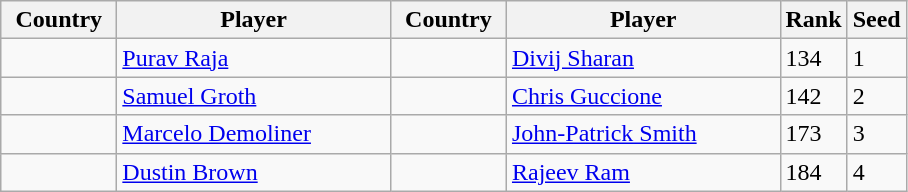<table class="sortable wikitable">
<tr>
<th width="70">Country</th>
<th width="175">Player</th>
<th width="70">Country</th>
<th width="175">Player</th>
<th>Rank</th>
<th>Seed</th>
</tr>
<tr>
<td></td>
<td><a href='#'>Purav Raja</a></td>
<td></td>
<td><a href='#'>Divij Sharan</a></td>
<td>134</td>
<td>1</td>
</tr>
<tr>
<td></td>
<td><a href='#'>Samuel Groth</a></td>
<td></td>
<td><a href='#'>Chris Guccione</a></td>
<td>142</td>
<td>2</td>
</tr>
<tr>
<td></td>
<td><a href='#'>Marcelo Demoliner</a></td>
<td></td>
<td><a href='#'>John-Patrick Smith</a></td>
<td>173</td>
<td>3</td>
</tr>
<tr>
<td></td>
<td><a href='#'>Dustin Brown</a></td>
<td></td>
<td><a href='#'>Rajeev Ram</a></td>
<td>184</td>
<td>4</td>
</tr>
</table>
